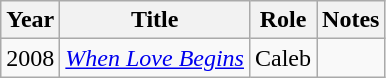<table class="wikitable">
<tr>
<th>Year</th>
<th>Title</th>
<th>Role</th>
<th class="unsortable">Notes</th>
</tr>
<tr>
<td>2008</td>
<td><em><a href='#'>When Love Begins</a></em></td>
<td>Caleb</td>
<td></td>
</tr>
</table>
